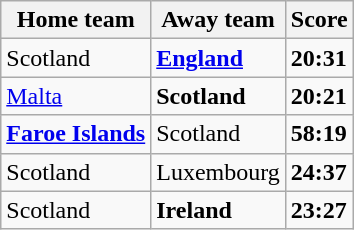<table class="wikitable">
<tr>
<th>Home team</th>
<th>Away team</th>
<th>Score</th>
</tr>
<tr>
<td>Scotland</td>
<td><strong><a href='#'>England</a></strong></td>
<td><strong>20:31</strong></td>
</tr>
<tr>
<td><a href='#'>Malta</a></td>
<td><strong>Scotland</strong></td>
<td><strong>20:21</strong></td>
</tr>
<tr>
<td><strong><a href='#'>Faroe Islands</a></strong></td>
<td>Scotland</td>
<td><strong>58:19</strong></td>
</tr>
<tr>
<td>Scotland</td>
<td>Luxembourg</td>
<td><strong>24:37</strong></td>
</tr>
<tr>
<td>Scotland</td>
<td><strong>Ireland</strong></td>
<td><strong>23:27</strong></td>
</tr>
</table>
